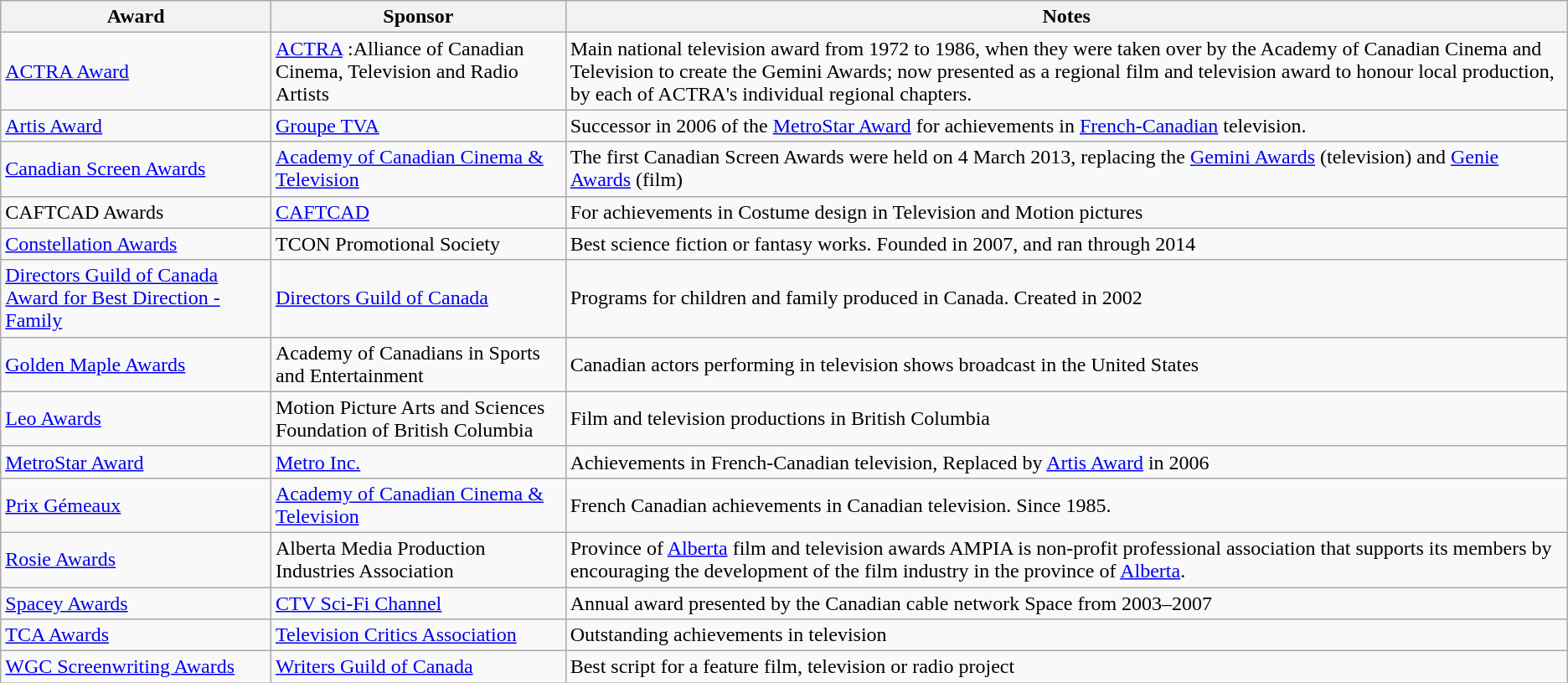<table class="wikitable sortable">
<tr>
<th>Award</th>
<th>Sponsor</th>
<th>Notes</th>
</tr>
<tr>
<td><a href='#'>ACTRA Award</a></td>
<td><a href='#'>ACTRA</a> :Alliance of Canadian Cinema, Television and Radio Artists</td>
<td>Main national television award from 1972 to 1986, when they were taken over by the Academy of Canadian Cinema and Television to create the Gemini Awards; now presented as a regional film and television award to honour local production, by each of ACTRA's individual regional chapters.</td>
</tr>
<tr>
<td><a href='#'>Artis Award</a></td>
<td><a href='#'>Groupe TVA</a></td>
<td>Successor in 2006 of the <a href='#'>MetroStar Award</a> for achievements in <a href='#'>French-Canadian</a> television.</td>
</tr>
<tr>
<td><a href='#'>Canadian Screen Awards</a></td>
<td><a href='#'>Academy of Canadian Cinema & Television</a></td>
<td>The first Canadian Screen Awards were held on 4 March 2013, replacing the <a href='#'>Gemini Awards</a> (television) and <a href='#'>Genie Awards</a> (film)</td>
</tr>
<tr>
<td>CAFTCAD Awards</td>
<td><a href='#'>CAFTCAD</a></td>
<td>For achievements in Costume design in Television and Motion pictures</td>
</tr>
<tr>
<td><a href='#'>Constellation Awards</a></td>
<td>TCON Promotional Society</td>
<td>Best science fiction or fantasy works. Founded in 2007, and ran through 2014</td>
</tr>
<tr>
<td><a href='#'>Directors Guild of Canada Award for Best Direction - Family</a></td>
<td><a href='#'>Directors Guild of Canada</a></td>
<td>Programs for children and family produced in Canada. Created in 2002</td>
</tr>
<tr>
<td><a href='#'>Golden Maple Awards</a></td>
<td>Academy of Canadians in Sports and Entertainment</td>
<td>Canadian actors performing in television shows broadcast in the United States</td>
</tr>
<tr>
<td><a href='#'>Leo Awards</a></td>
<td>Motion Picture Arts and Sciences Foundation of British Columbia</td>
<td>Film and television productions in British Columbia</td>
</tr>
<tr>
<td><a href='#'>MetroStar Award</a></td>
<td><a href='#'>Metro Inc.</a></td>
<td>Achievements in French-Canadian television, Replaced by <a href='#'>Artis Award</a> in 2006</td>
</tr>
<tr>
<td><a href='#'>Prix Gémeaux</a></td>
<td><a href='#'>Academy of Canadian Cinema & Television</a></td>
<td>French Canadian achievements in Canadian television. Since 1985.</td>
</tr>
<tr>
<td><a href='#'>Rosie Awards</a></td>
<td>Alberta Media Production Industries Association</td>
<td>Province of <a href='#'>Alberta</a> film and television awards  AMPIA is non-profit professional association that supports its members by encouraging the development of the film industry in the province of <a href='#'>Alberta</a>.</td>
</tr>
<tr>
<td><a href='#'>Spacey Awards</a></td>
<td><a href='#'>CTV Sci-Fi Channel</a></td>
<td>Annual award presented by the Canadian cable network Space from 2003–2007</td>
</tr>
<tr>
<td><a href='#'>TCA Awards</a></td>
<td><a href='#'>Television Critics Association</a></td>
<td>Outstanding achievements in television</td>
</tr>
<tr>
<td><a href='#'>WGC Screenwriting Awards</a></td>
<td><a href='#'>Writers Guild of Canada</a></td>
<td>Best script for a feature film, television or radio project</td>
</tr>
</table>
